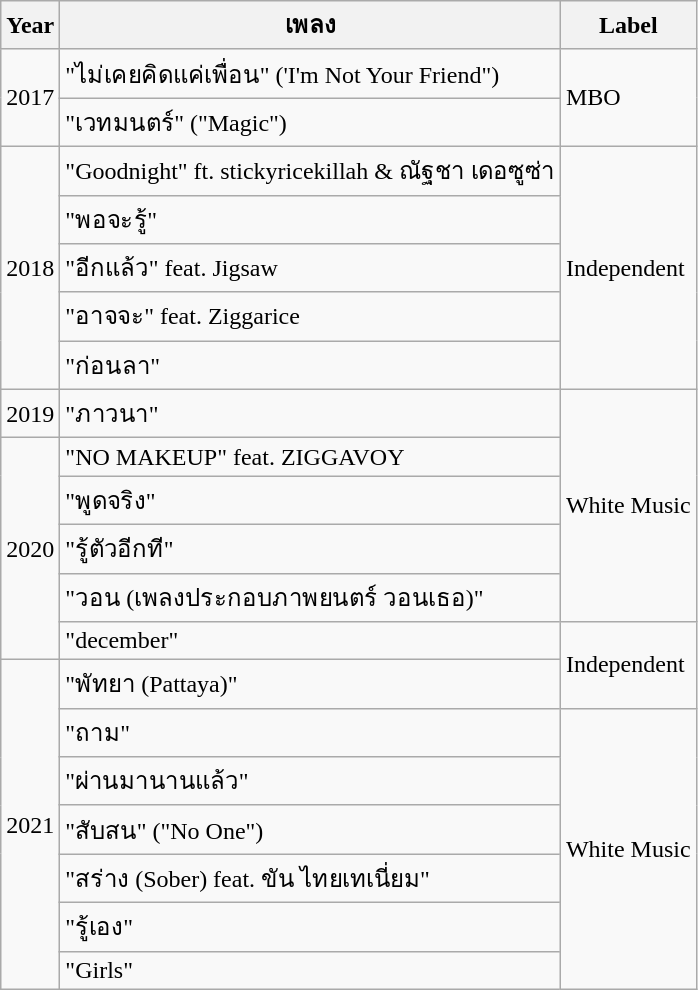<table class="wikitable">
<tr>
<th>Year</th>
<th>เพลง</th>
<th>Label</th>
</tr>
<tr>
<td rowspan="2">2017</td>
<td>"ไม่เคยคิดแค่เพื่อน" ('I'm Not Your Friend")</td>
<td rowspan="2">MBO</td>
</tr>
<tr>
<td>"เวทมนตร์" ("Magic")</td>
</tr>
<tr>
<td rowspan="5">2018</td>
<td>"Goodnight" ft. stickyricekillah & ณัฐชา เดอซูซ่า</td>
<td rowspan="5">Independent</td>
</tr>
<tr>
<td>"พอจะรู้"</td>
</tr>
<tr>
<td>"อีกแล้ว" feat. Jigsaw</td>
</tr>
<tr>
<td>"อาจจะ" feat. Ziggarice</td>
</tr>
<tr>
<td>"ก่อนลา"</td>
</tr>
<tr>
<td>2019</td>
<td>"ภาวนา"</td>
<td rowspan="5">White Music</td>
</tr>
<tr>
<td rowspan="5">2020</td>
<td>"NO MAKEUP" feat. ZIGGAVOY</td>
</tr>
<tr>
<td>"พูดจริง"</td>
</tr>
<tr>
<td>"รู้ตัวอีกที"</td>
</tr>
<tr>
<td>"วอน (เพลงประกอบภาพยนตร์ วอนเธอ)"</td>
</tr>
<tr>
<td>"december"</td>
<td rowspan="2">Independent</td>
</tr>
<tr>
<td rowspan="7">2021</td>
<td>"พัทยา (Pattaya)"</td>
</tr>
<tr>
<td>"ถาม"</td>
<td rowspan="6">White Music</td>
</tr>
<tr>
<td>"ผ่านมานานแล้ว"</td>
</tr>
<tr>
<td>"สับสน" ("No One")</td>
</tr>
<tr>
<td>"สร่าง (Sober) feat. ขัน ไทยเทเนี่ยม"</td>
</tr>
<tr>
<td>"รู้เอง"</td>
</tr>
<tr>
<td>"Girls"</td>
</tr>
</table>
